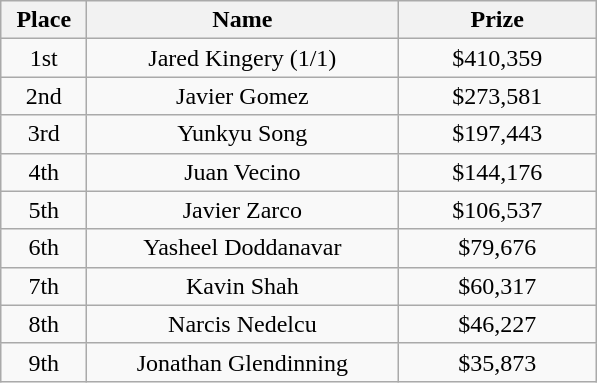<table class="wikitable">
<tr>
<th width="50">Place</th>
<th width="200">Name</th>
<th width="125">Prize</th>
</tr>
<tr>
<td align=center>1st</td>
<td align=center> Jared Kingery (1/1)</td>
<td align=center>$410,359</td>
</tr>
<tr>
<td align=center>2nd</td>
<td align=center> Javier Gomez</td>
<td align=center>$273,581</td>
</tr>
<tr>
<td align=center>3rd</td>
<td align=center> Yunkyu Song</td>
<td align=center>$197,443</td>
</tr>
<tr>
<td align=center>4th</td>
<td align=center> Juan Vecino</td>
<td align=center>$144,176</td>
</tr>
<tr>
<td align=center>5th</td>
<td align=center> Javier Zarco</td>
<td align=center>$106,537</td>
</tr>
<tr>
<td align=center>6th</td>
<td align=center> Yasheel Doddanavar</td>
<td align=center>$79,676</td>
</tr>
<tr>
<td align=center>7th</td>
<td align=center> Kavin Shah</td>
<td align=center>$60,317</td>
</tr>
<tr>
<td align=center>8th</td>
<td align=center> Narcis Nedelcu</td>
<td align=center>$46,227</td>
</tr>
<tr>
<td align=center>9th</td>
<td align=center> Jonathan Glendinning</td>
<td align=center>$35,873</td>
</tr>
</table>
